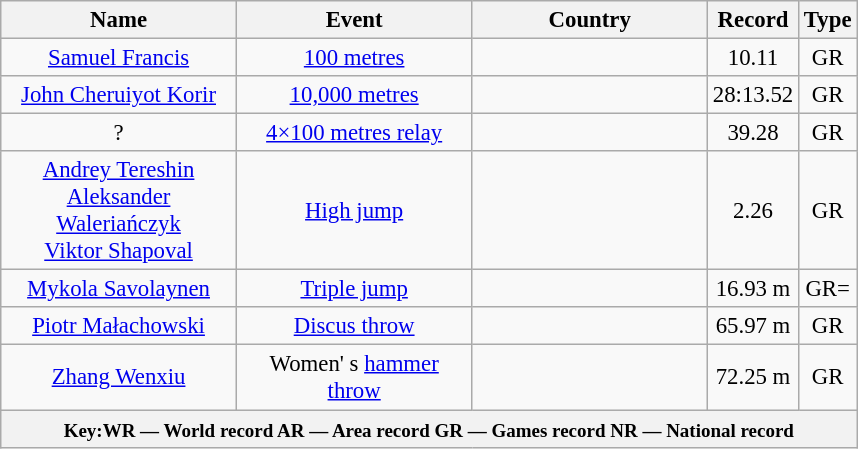<table class="wikitable" style="text-align: center; font-size:95%">
<tr>
<th width="150">Name</th>
<th width="150">Event</th>
<th width="150">Country</th>
<th width="50">Record</th>
<th width="25">Type</th>
</tr>
<tr>
<td><a href='#'>Samuel Francis</a></td>
<td><a href='#'>100 metres</a></td>
<td></td>
<td>10.11</td>
<td>GR</td>
</tr>
<tr>
<td><a href='#'>John Cheruiyot Korir</a></td>
<td><a href='#'>10,000 metres</a></td>
<td></td>
<td>28:13.52</td>
<td>GR</td>
</tr>
<tr>
<td>?</td>
<td><a href='#'>4×100 metres relay</a></td>
<td></td>
<td>39.28</td>
<td>GR</td>
</tr>
<tr>
<td><a href='#'>Andrey Tereshin</a><br><a href='#'>Aleksander Waleriańczyk </a><br><a href='#'>Viktor Shapoval</a></td>
<td><a href='#'>High jump</a></td>
<td><br><br></td>
<td>2.26</td>
<td>GR</td>
</tr>
<tr>
<td><a href='#'>Mykola Savolaynen</a></td>
<td><a href='#'>Triple jump</a></td>
<td></td>
<td>16.93 m</td>
<td>GR=</td>
</tr>
<tr>
<td><a href='#'>Piotr Małachowski</a></td>
<td><a href='#'>Discus throw</a></td>
<td></td>
<td>65.97 m</td>
<td>GR</td>
</tr>
<tr>
<td><a href='#'>Zhang Wenxiu</a></td>
<td>Women' s <a href='#'>hammer throw</a></td>
<td></td>
<td>72.25 m</td>
<td>GR</td>
</tr>
<tr>
<th colspan=5><small>Key:WR — World record  AR — Area record  GR — Games record  NR — National record</small></th>
</tr>
</table>
